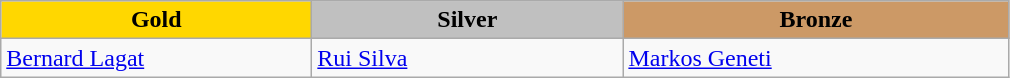<table class="wikitable" style="text-align:left">
<tr align="center">
<td width=200 bgcolor=gold><strong>Gold</strong></td>
<td width=200 bgcolor=silver><strong>Silver</strong></td>
<td width=250 bgcolor=CC9966><strong>Bronze</strong></td>
</tr>
<tr>
<td><a href='#'>Bernard Lagat</a><br><em></em></td>
<td><a href='#'>Rui Silva</a><br><em></em></td>
<td><a href='#'>Markos Geneti</a><br><em></em></td>
</tr>
</table>
